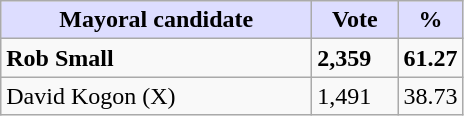<table class="wikitable">
<tr>
<th style="background:#ddf; width:200px;">Mayoral candidate</th>
<th style="background:#ddf; width:50px;">Vote</th>
<th style="background:#ddf; width:30px;">%</th>
</tr>
<tr>
<td><strong>Rob Small</strong></td>
<td><strong>2,359</strong></td>
<td><strong>61.27</strong></td>
</tr>
<tr>
<td>David Kogon (X)</td>
<td>1,491</td>
<td>38.73</td>
</tr>
</table>
